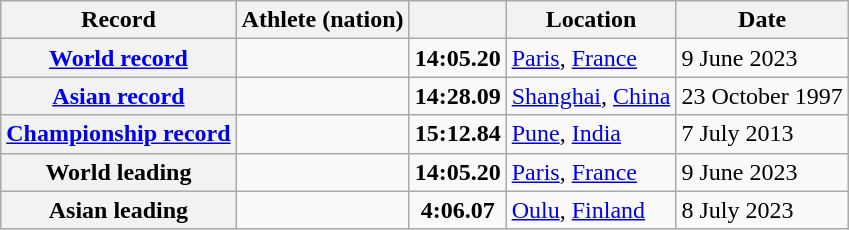<table class="wikitable">
<tr>
<th scope="col">Record</th>
<th scope="col">Athlete (nation)</th>
<th scope="col"></th>
<th scope="col">Location</th>
<th scope="col">Date</th>
</tr>
<tr>
<th scope="row"><a href='#'>World record</a></th>
<td></td>
<td align="center"><strong>14:05.20</strong></td>
<td><a href='#'>Paris</a>, <a href='#'>France</a></td>
<td>9 June 2023</td>
</tr>
<tr>
<th scope="row"><a href='#'>Asian record</a></th>
<td></td>
<td align="center"><strong>14:28.09</strong></td>
<td><a href='#'>Shanghai</a>, <a href='#'>China</a></td>
<td>23 October 1997</td>
</tr>
<tr>
<th><a href='#'>Championship record</a></th>
<td></td>
<td align="center"><strong>15:12.84</strong></td>
<td><a href='#'>Pune</a>, <a href='#'>India</a></td>
<td>7 July 2013</td>
</tr>
<tr>
<th scope="row">World leading</th>
<td></td>
<td align="center"><strong>14:05.20</strong></td>
<td><a href='#'>Paris</a>, <a href='#'>France</a></td>
<td>9 June 2023</td>
</tr>
<tr>
<th scope="row">Asian leading</th>
<td></td>
<td align="center"><strong>4:06.07</strong></td>
<td><a href='#'>Oulu</a>, <a href='#'>Finland</a></td>
<td>8 July 2023</td>
</tr>
</table>
